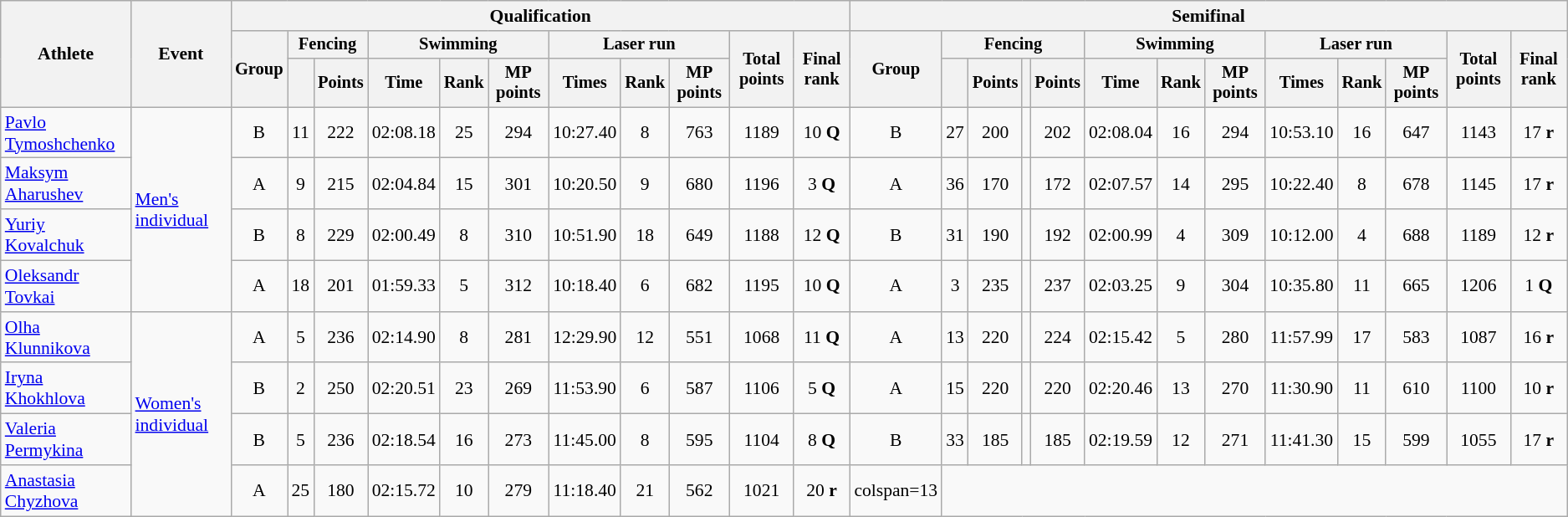<table class="wikitable" style="font-size:90%">
<tr>
<th rowspan="3">Athlete</th>
<th rowspan="3">Event</th>
<th colspan=11>Qualification</th>
<th colspan=13>Semifinal</th>
</tr>
<tr style="font-size:95%">
<th rowspan=2>Group</th>
<th colspan=2>Fencing</th>
<th colspan=3>Swimming</th>
<th colspan=3>Laser run</th>
<th rowspan=2>Total points</th>
<th rowspan=2>Final rank</th>
<th rowspan=2>Group</th>
<th colspan=4>Fencing</th>
<th colspan=3>Swimming</th>
<th colspan=3>Laser run</th>
<th rowspan=2>Total points</th>
<th rowspan=2>Final rank</th>
</tr>
<tr style="font-size:95%">
<th></th>
<th>Points</th>
<th>Time</th>
<th>Rank</th>
<th>MP points</th>
<th>Times</th>
<th>Rank</th>
<th>MP points</th>
<th></th>
<th>Points</th>
<th></th>
<th>Points</th>
<th>Time</th>
<th>Rank</th>
<th>MP points</th>
<th>Times</th>
<th>Rank</th>
<th>MP points</th>
</tr>
<tr align=center>
<td align=left><a href='#'>Pavlo Tymoshchenko</a></td>
<td align=left rowspan="4"><a href='#'>Men's individual</a></td>
<td>B</td>
<td>11</td>
<td>222</td>
<td>02:08.18</td>
<td>25</td>
<td>294</td>
<td>10:27.40</td>
<td>8</td>
<td>763</td>
<td>1189</td>
<td>10 <strong>Q</strong></td>
<td>B</td>
<td>27</td>
<td>200</td>
<td></td>
<td>202</td>
<td>02:08.04</td>
<td>16</td>
<td>294</td>
<td>10:53.10</td>
<td>16</td>
<td>647</td>
<td>1143</td>
<td>17 <strong>r</strong></td>
</tr>
<tr align=center>
<td align=left><a href='#'>Maksym Aharushev</a></td>
<td>A</td>
<td>9</td>
<td>215</td>
<td>02:04.84</td>
<td>15</td>
<td>301</td>
<td>10:20.50</td>
<td>9</td>
<td>680</td>
<td>1196</td>
<td>3 <strong>Q</strong></td>
<td>A</td>
<td>36</td>
<td>170</td>
<td></td>
<td>172</td>
<td>02:07.57</td>
<td>14</td>
<td>295</td>
<td>10:22.40</td>
<td>8</td>
<td>678</td>
<td>1145</td>
<td>17 <strong>r</strong></td>
</tr>
<tr align=center>
<td align=left><a href='#'>Yuriy Kovalchuk</a></td>
<td>B</td>
<td>8</td>
<td>229</td>
<td>02:00.49</td>
<td>8</td>
<td>310</td>
<td>10:51.90</td>
<td>18</td>
<td>649</td>
<td>1188</td>
<td>12 <strong>Q</strong></td>
<td>B</td>
<td>31</td>
<td>190</td>
<td></td>
<td>192</td>
<td>02:00.99</td>
<td>4</td>
<td>309</td>
<td>10:12.00</td>
<td>4</td>
<td>688</td>
<td>1189</td>
<td>12 <strong>r</strong></td>
</tr>
<tr align=center>
<td align=left><a href='#'>Oleksandr Tovkai</a></td>
<td>A</td>
<td>18</td>
<td>201</td>
<td>01:59.33</td>
<td>5</td>
<td>312</td>
<td>10:18.40</td>
<td>6</td>
<td>682</td>
<td>1195</td>
<td>10 <strong>Q</strong></td>
<td>A</td>
<td>3</td>
<td>235</td>
<td></td>
<td>237</td>
<td>02:03.25</td>
<td>9</td>
<td>304</td>
<td>10:35.80</td>
<td>11</td>
<td>665</td>
<td>1206</td>
<td>1 <strong>Q</strong></td>
</tr>
<tr align=center>
<td align=left><a href='#'>Olha Klunnikova</a></td>
<td align=left rowspan="4"><a href='#'>Women's individual</a></td>
<td>A</td>
<td>5</td>
<td>236</td>
<td>02:14.90</td>
<td>8</td>
<td>281</td>
<td>12:29.90</td>
<td>12</td>
<td>551</td>
<td>1068</td>
<td>11 <strong>Q</strong></td>
<td>A</td>
<td>13</td>
<td>220</td>
<td></td>
<td>224</td>
<td>02:15.42</td>
<td>5</td>
<td>280</td>
<td>11:57.99</td>
<td>17</td>
<td>583</td>
<td>1087</td>
<td>16 <strong>r</strong></td>
</tr>
<tr align=center>
<td align=left><a href='#'>Iryna Khokhlova</a></td>
<td>B</td>
<td>2</td>
<td>250</td>
<td>02:20.51</td>
<td>23</td>
<td>269</td>
<td>11:53.90</td>
<td>6</td>
<td>587</td>
<td>1106</td>
<td>5 <strong>Q</strong></td>
<td>A</td>
<td>15</td>
<td>220</td>
<td></td>
<td>220</td>
<td>02:20.46</td>
<td>13</td>
<td>270</td>
<td>11:30.90</td>
<td>11</td>
<td>610</td>
<td>1100</td>
<td>10 <strong>r</strong></td>
</tr>
<tr align=center>
<td align=left><a href='#'>Valeria Permykina</a></td>
<td>B</td>
<td>5</td>
<td>236</td>
<td>02:18.54</td>
<td>16</td>
<td>273</td>
<td>11:45.00</td>
<td>8</td>
<td>595</td>
<td>1104</td>
<td>8 <strong>Q</strong></td>
<td>B</td>
<td>33</td>
<td>185</td>
<td></td>
<td>185</td>
<td>02:19.59</td>
<td>12</td>
<td>271</td>
<td>11:41.30</td>
<td>15</td>
<td>599</td>
<td>1055</td>
<td>17 <strong>r</strong></td>
</tr>
<tr align=center>
<td align=left><a href='#'>Anastasia Chyzhova</a></td>
<td>A</td>
<td>25</td>
<td>180</td>
<td>02:15.72</td>
<td>10</td>
<td>279</td>
<td>11:18.40</td>
<td>21</td>
<td>562</td>
<td>1021</td>
<td>20 <strong>r</strong></td>
<td>colspan=13 </td>
</tr>
</table>
